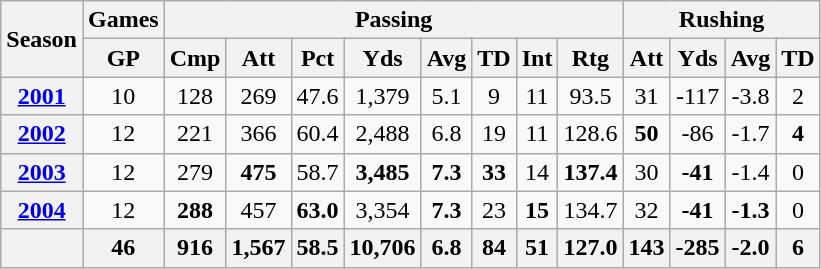<table class="wikitable" style="text-align:center;">
<tr>
<th rowspan="2">Season</th>
<th>Games</th>
<th colspan="8">Passing</th>
<th colspan="5">Rushing</th>
</tr>
<tr>
<th>GP</th>
<th>Cmp</th>
<th>Att</th>
<th>Pct</th>
<th>Yds</th>
<th>Avg</th>
<th>TD</th>
<th>Int</th>
<th>Rtg</th>
<th>Att</th>
<th>Yds</th>
<th>Avg</th>
<th>TD</th>
</tr>
<tr>
<th><a href='#'>2001</a></th>
<td>10</td>
<td>128</td>
<td>269</td>
<td>47.6</td>
<td>1,379</td>
<td>5.1</td>
<td>9</td>
<td>11</td>
<td>93.5</td>
<td>31</td>
<td>-117</td>
<td>-3.8</td>
<td>2</td>
</tr>
<tr>
<th><a href='#'>2002</a></th>
<td>12</td>
<td>221</td>
<td>366</td>
<td>60.4</td>
<td>2,488</td>
<td>6.8</td>
<td>19</td>
<td>11</td>
<td>128.6</td>
<td><strong>50</strong></td>
<td>-86</td>
<td>-1.7</td>
<td><strong>4</strong></td>
</tr>
<tr>
<th><a href='#'>2003</a></th>
<td>12</td>
<td>279</td>
<td><strong>475</strong></td>
<td>58.7</td>
<td><strong>3,485</strong></td>
<td><strong>7.3</strong></td>
<td><strong>33</strong></td>
<td>14</td>
<td><strong>137.4</strong></td>
<td>30</td>
<td><strong>-41</strong></td>
<td>-1.4</td>
<td>0</td>
</tr>
<tr>
<th><a href='#'>2004</a></th>
<td>12</td>
<td><strong>288</strong></td>
<td>457</td>
<td><strong>63.0</strong></td>
<td>3,354</td>
<td><strong>7.3</strong></td>
<td>23</td>
<td><strong>15</strong></td>
<td>134.7</td>
<td>32</td>
<td><strong>-41</strong></td>
<td><strong>-1.3</strong></td>
<td>0</td>
</tr>
<tr>
<th></th>
<th>46</th>
<th>916</th>
<th>1,567</th>
<th>58.5</th>
<th>10,706</th>
<th>6.8</th>
<th>84</th>
<th>51</th>
<th>127.0</th>
<th>143</th>
<th>-285</th>
<th>-2.0</th>
<th>6</th>
</tr>
</table>
